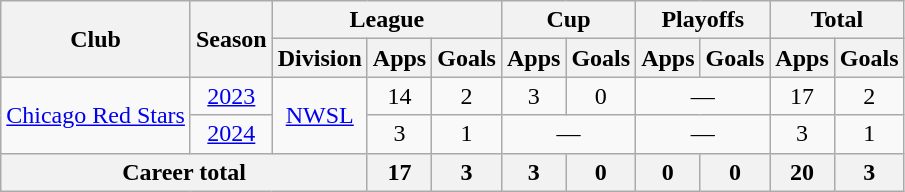<table class="wikitable" style="text-align: center;">
<tr>
<th rowspan="2">Club</th>
<th rowspan="2">Season</th>
<th colspan="3">League</th>
<th colspan="2">Cup</th>
<th colspan="2">Playoffs</th>
<th colspan="2">Total</th>
</tr>
<tr>
<th>Division</th>
<th>Apps</th>
<th>Goals</th>
<th>Apps</th>
<th>Goals</th>
<th>Apps</th>
<th>Goals</th>
<th>Apps</th>
<th>Goals</th>
</tr>
<tr>
<td rowspan="2"><a href='#'>Chicago Red Stars</a></td>
<td><a href='#'>2023</a></td>
<td rowspan="2"><a href='#'>NWSL</a></td>
<td>14</td>
<td>2</td>
<td>3</td>
<td>0</td>
<td colspan="2">—</td>
<td>17</td>
<td>2</td>
</tr>
<tr>
<td><a href='#'>2024</a></td>
<td>3</td>
<td>1</td>
<td colspan="2">—</td>
<td colspan="2">—</td>
<td>3</td>
<td>1</td>
</tr>
<tr>
<th colspan="3">Career total</th>
<th>17</th>
<th>3</th>
<th>3</th>
<th>0</th>
<th>0</th>
<th>0</th>
<th>20</th>
<th>3</th>
</tr>
</table>
